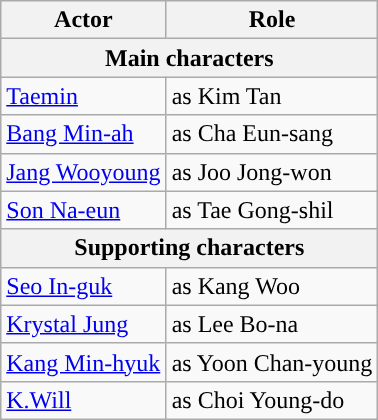<table class="wikitable">
<tr>
<th>Actor</th>
<th>Role</th>
</tr>
<tr>
<th colspan=2 align=center><strong>Main characters</strong></th>
</tr>
<tr>
<td><a href='#'>Taemin</a></td>
<td>as Kim Tan</td>
</tr>
<tr>
<td><a href='#'>Bang Min-ah</a></td>
<td>as Cha Eun-sang</td>
</tr>
<tr>
<td><a href='#'>Jang Wooyoung</a></td>
<td>as Joo Jong-won</td>
</tr>
<tr>
<td><a href='#'>Son Na-eun</a></td>
<td>as Tae Gong-shil</td>
</tr>
<tr>
<th colspan=2 align=center><strong>Supporting characters</strong></th>
</tr>
<tr>
<td><a href='#'>Seo In-guk</a></td>
<td>as Kang Woo</td>
</tr>
<tr>
<td><a href='#'>Krystal Jung</a></td>
<td>as Lee Bo-na</td>
</tr>
<tr>
<td><a href='#'>Kang Min-hyuk</a></td>
<td>as Yoon Chan-young</td>
</tr>
<tr>
<td><a href='#'>K.Will</a></td>
<td>as Choi Young-do</td>
</tr>
</table>
